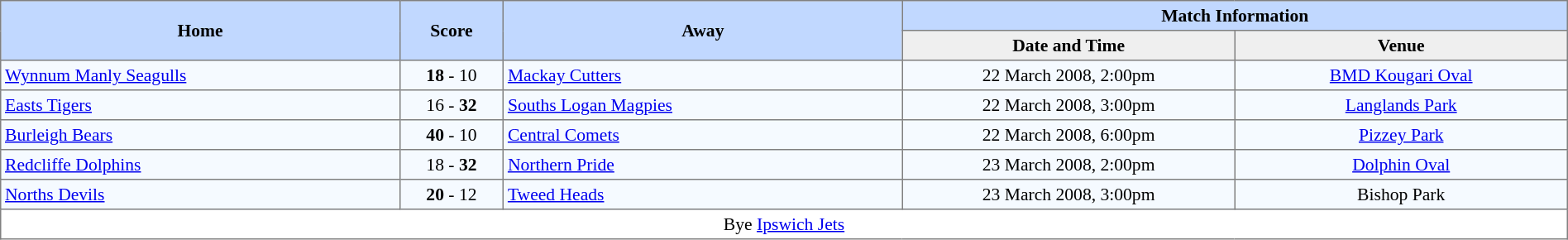<table border=1 style="border-collapse:collapse; font-size:90%; text-align:center;" cellpadding=3 cellspacing=0>
<tr bgcolor=#C1D8FF>
<th rowspan=2 width=12%>Home</th>
<th rowspan=2 width=3%>Score</th>
<th rowspan=2 width=12%>Away</th>
<th colspan=5>Match Information</th>
</tr>
<tr bgcolor=#EFEFEF>
<th width=10%>Date and Time</th>
<th width=10%>Venue</th>
</tr>
<tr bgcolor=#F5FAFF>
<td align=left> <a href='#'>Wynnum Manly Seagulls</a></td>
<td><strong>18</strong> - 10</td>
<td align=left> <a href='#'>Mackay Cutters</a></td>
<td>22 March 2008, 2:00pm</td>
<td><a href='#'>BMD Kougari Oval</a></td>
</tr>
<tr bgcolor=#F5FAFF>
<td align=left> <a href='#'>Easts Tigers</a></td>
<td>16 - <strong>32</strong></td>
<td align=left> <a href='#'>Souths Logan Magpies</a></td>
<td>22 March 2008, 3:00pm</td>
<td><a href='#'>Langlands Park</a></td>
</tr>
<tr bgcolor=#F5FAFF>
<td align=left> <a href='#'>Burleigh Bears</a></td>
<td><strong>40</strong> - 10</td>
<td align=left> <a href='#'>Central Comets</a></td>
<td>22 March 2008, 6:00pm</td>
<td><a href='#'>Pizzey Park</a></td>
</tr>
<tr bgcolor=#F5FAFF>
<td align=left> <a href='#'>Redcliffe Dolphins</a></td>
<td>18 - <strong>32</strong></td>
<td align=left> <a href='#'>Northern Pride</a></td>
<td>23 March 2008, 2:00pm</td>
<td><a href='#'>Dolphin Oval</a></td>
</tr>
<tr bgcolor=#F5FAFF>
<td align=left> <a href='#'>Norths Devils</a></td>
<td><strong>20</strong> - 12</td>
<td align=left> <a href='#'>Tweed Heads</a></td>
<td>23 March 2008, 3:00pm</td>
<td>Bishop Park</td>
</tr>
<tr>
<td colspan=5>Bye  <a href='#'>Ipswich Jets</a></td>
</tr>
</table>
